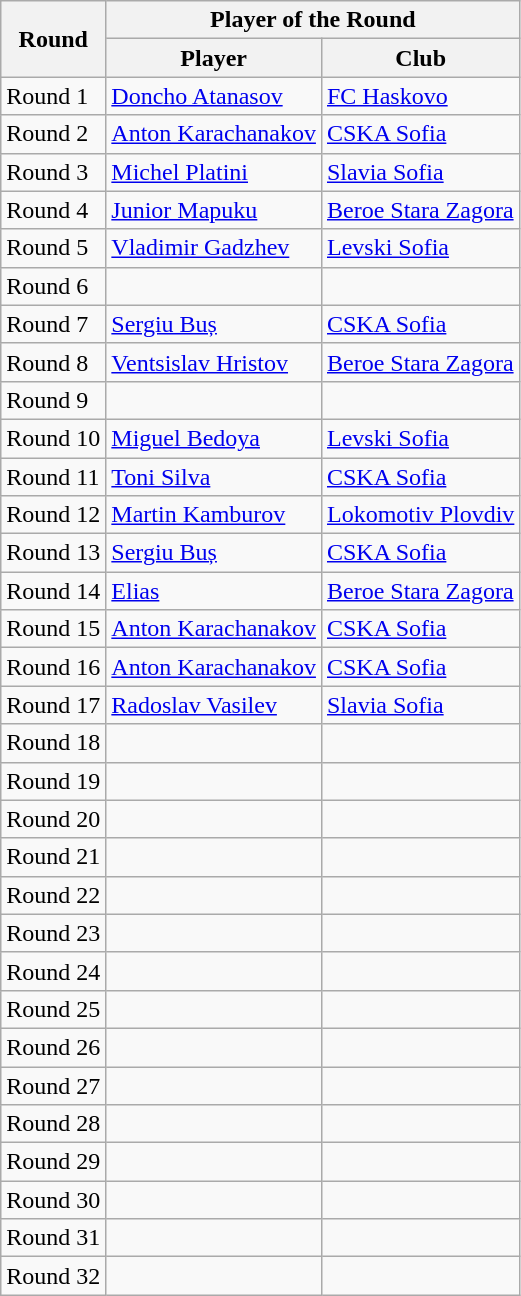<table class="wikitable">
<tr>
<th rowspan="2">Round</th>
<th colspan="2">Player of the Round</th>
</tr>
<tr>
<th>Player</th>
<th>Club</th>
</tr>
<tr>
<td>Round 1</td>
<td> <a href='#'>Doncho Atanasov</a></td>
<td><a href='#'>FC Haskovo</a></td>
</tr>
<tr>
<td>Round 2</td>
<td> <a href='#'>Anton Karachanakov</a></td>
<td><a href='#'>CSKA Sofia</a></td>
</tr>
<tr>
<td>Round 3</td>
<td> <a href='#'>Michel Platini</a></td>
<td><a href='#'>Slavia Sofia</a></td>
</tr>
<tr>
<td>Round 4</td>
<td> <a href='#'>Junior Mapuku</a></td>
<td><a href='#'>Beroe Stara Zagora</a></td>
</tr>
<tr>
<td>Round 5</td>
<td> <a href='#'>Vladimir Gadzhev</a></td>
<td><a href='#'>Levski Sofia</a></td>
</tr>
<tr>
<td>Round 6</td>
<td></td>
<td></td>
</tr>
<tr>
<td>Round 7</td>
<td> <a href='#'>Sergiu Buș</a></td>
<td><a href='#'>CSKA Sofia</a></td>
</tr>
<tr>
<td>Round 8</td>
<td> <a href='#'>Ventsislav Hristov</a></td>
<td><a href='#'>Beroe Stara Zagora</a></td>
</tr>
<tr>
<td>Round 9</td>
<td></td>
<td></td>
</tr>
<tr>
<td>Round 10</td>
<td> <a href='#'>Miguel Bedoya</a></td>
<td><a href='#'>Levski Sofia</a></td>
</tr>
<tr>
<td>Round 11</td>
<td> <a href='#'>Toni Silva</a></td>
<td><a href='#'>CSKA Sofia</a></td>
</tr>
<tr>
<td>Round 12</td>
<td> <a href='#'>Martin Kamburov</a></td>
<td><a href='#'>Lokomotiv Plovdiv</a></td>
</tr>
<tr>
<td>Round 13</td>
<td> <a href='#'>Sergiu Buș</a></td>
<td><a href='#'>CSKA Sofia</a></td>
</tr>
<tr>
<td>Round 14</td>
<td> <a href='#'>Elias</a></td>
<td><a href='#'>Beroe Stara Zagora</a></td>
</tr>
<tr>
<td>Round 15</td>
<td> <a href='#'>Anton Karachanakov</a></td>
<td><a href='#'>CSKA Sofia</a></td>
</tr>
<tr>
<td>Round 16</td>
<td> <a href='#'>Anton Karachanakov</a></td>
<td><a href='#'>CSKA Sofia</a></td>
</tr>
<tr>
<td>Round 17</td>
<td> <a href='#'>Radoslav Vasilev</a></td>
<td><a href='#'>Slavia Sofia</a></td>
</tr>
<tr>
<td>Round 18</td>
<td></td>
<td></td>
</tr>
<tr>
<td>Round 19</td>
<td></td>
<td></td>
</tr>
<tr>
<td>Round 20</td>
<td></td>
<td></td>
</tr>
<tr>
<td>Round 21</td>
<td></td>
<td></td>
</tr>
<tr>
<td>Round 22</td>
<td></td>
<td></td>
</tr>
<tr>
<td>Round 23</td>
<td></td>
<td></td>
</tr>
<tr>
<td>Round 24</td>
<td></td>
<td></td>
</tr>
<tr>
<td>Round 25</td>
<td></td>
<td></td>
</tr>
<tr>
<td>Round 26</td>
<td></td>
<td></td>
</tr>
<tr>
<td>Round 27</td>
<td></td>
<td></td>
</tr>
<tr>
<td>Round 28</td>
<td></td>
<td></td>
</tr>
<tr>
<td>Round 29</td>
<td></td>
<td></td>
</tr>
<tr>
<td>Round 30</td>
<td></td>
<td></td>
</tr>
<tr>
<td>Round 31</td>
<td></td>
<td></td>
</tr>
<tr>
<td>Round 32</td>
<td></td>
<td></td>
</tr>
</table>
